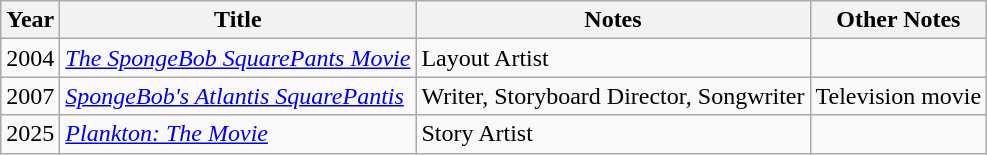<table class="wikitable">
<tr>
<th>Year</th>
<th>Title</th>
<th>Notes</th>
<th>Other Notes</th>
</tr>
<tr>
<td>2004</td>
<td><em><a href='#'>The SpongeBob SquarePants Movie</a></em></td>
<td>Layout Artist</td>
<td></td>
</tr>
<tr>
<td>2007</td>
<td><em><a href='#'>SpongeBob's Atlantis SquarePantis</a></em></td>
<td>Writer, Storyboard Director, Songwriter</td>
<td>Television movie</td>
</tr>
<tr>
<td>2025</td>
<td><em><a href='#'>Plankton: The Movie</a></em></td>
<td>Story Artist</td>
<td></td>
</tr>
</table>
